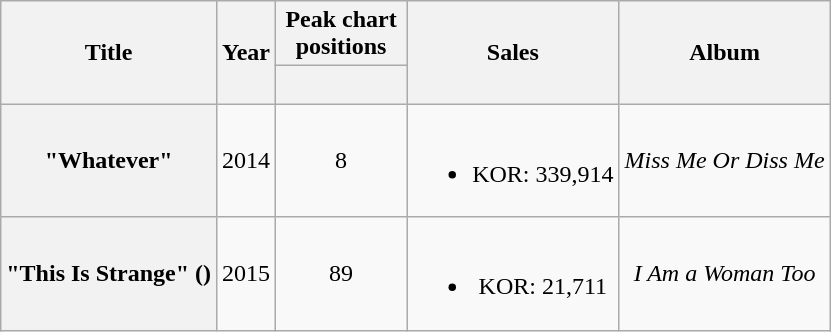<table class="wikitable plainrowheaders" style="text-align:center">
<tr>
<th scope="col" rowspan="2">Title</th>
<th scope="col" rowspan="2">Year</th>
<th style="width:5em">Peak chart positions</th>
<th scope="col" rowspan="2">Sales</th>
<th scope="col" rowspan="2">Album</th>
</tr>
<tr>
<th><br></th>
</tr>
<tr>
<th scope="row">"Whatever"<br></th>
<td>2014</td>
<td>8</td>
<td><br><ul><li>KOR: 339,914</li></ul></td>
<td><em>Miss Me Or Diss Me</em></td>
</tr>
<tr>
<th scope="row">"This Is Strange" ()<br></th>
<td>2015</td>
<td>89</td>
<td><br><ul><li>KOR: 21,711</li></ul></td>
<td><em>I Am a Woman Too</em></td>
</tr>
</table>
